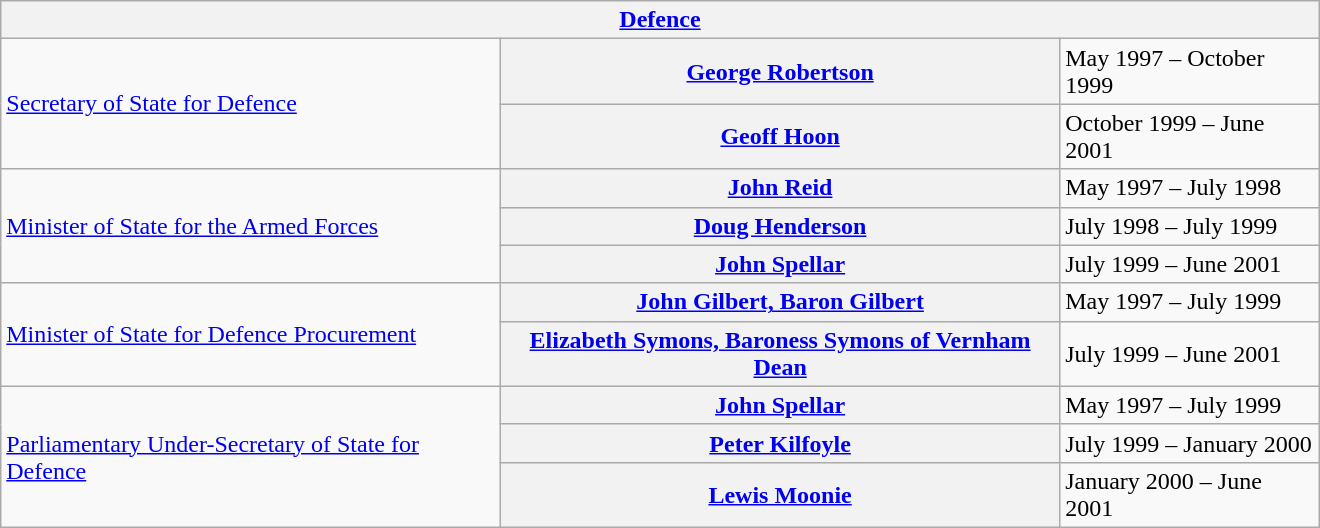<table class="wikitable plainrowheaders" width=100% style="max-width:55em;">
<tr>
<th colspan=4><a href='#'>Defence</a></th>
</tr>
<tr>
<td rowspan="2"><a href='#'>Secretary of State for Defence</a></td>
<th scope="row" style="font-weight:bold;"><a href='#'>George Robertson</a></th>
<td>May 1997 – October 1999</td>
</tr>
<tr>
<th scope="row" style="font-weight:bold;"><a href='#'>Geoff Hoon</a></th>
<td>October 1999 – June 2001</td>
</tr>
<tr>
<td rowspan="3"><a href='#'>Minister of State for the Armed Forces</a></td>
<th scope="row"><a href='#'>John Reid</a></th>
<td>May 1997 – July 1998</td>
</tr>
<tr>
<th scope="row"><a href='#'>Doug Henderson</a></th>
<td>July 1998 – July 1999</td>
</tr>
<tr>
<th scope="row"><a href='#'>John Spellar</a></th>
<td>July 1999 – June 2001</td>
</tr>
<tr>
<td rowspan="2"><a href='#'>Minister of State for Defence Procurement</a></td>
<th scope="row"><a href='#'>John Gilbert, Baron Gilbert</a></th>
<td>May 1997 – July 1999</td>
</tr>
<tr>
<th scope="row"><a href='#'>Elizabeth Symons, Baroness Symons of Vernham Dean</a></th>
<td>July 1999 – June 2001</td>
</tr>
<tr>
<td rowspan="3"><a href='#'>Parliamentary Under-Secretary of State for Defence</a></td>
<th scope="row"><a href='#'>John Spellar</a></th>
<td>May 1997 – July 1999</td>
</tr>
<tr>
<th scope="row"><a href='#'>Peter Kilfoyle</a></th>
<td>July 1999 – January 2000</td>
</tr>
<tr>
<th scope="row"><a href='#'>Lewis Moonie</a></th>
<td>January 2000 – June 2001</td>
</tr>
</table>
